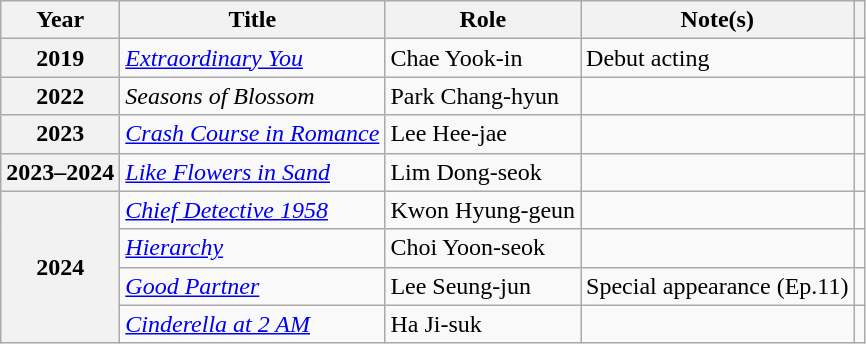<table class="wikitable plainrowheaders sortable">
<tr>
<th scope="col">Year</th>
<th scope="col">Title</th>
<th scope="col">Role</th>
<th scope="col" class="unsortable">Note(s)</th>
<th scope="col" class="unsortable"></th>
</tr>
<tr>
<th scope="row">2019</th>
<td><em><a href='#'>Extraordinary You</a></em></td>
<td>Chae Yook-in</td>
<td>Debut acting</td>
<td style="text-align:center"></td>
</tr>
<tr>
<th scope="row">2022</th>
<td><em>Seasons of Blossom</em></td>
<td>Park Chang-hyun</td>
<td></td>
<td style="text-align:center"></td>
</tr>
<tr>
<th scope="row">2023</th>
<td><em><a href='#'>Crash Course in Romance</a></em></td>
<td>Lee Hee-jae</td>
<td></td>
<td style="text-align:center"></td>
</tr>
<tr>
<th scope="row">2023–2024</th>
<td><em><a href='#'>Like Flowers in Sand</a></em></td>
<td>Lim Dong-seok</td>
<td></td>
<td style="text-align:center"></td>
</tr>
<tr>
<th scope="row" rowspan="4">2024</th>
<td><em><a href='#'>Chief Detective 1958</a></em></td>
<td>Kwon Hyung-geun</td>
<td></td>
<td style="text-align:center"></td>
</tr>
<tr>
<td><em><a href='#'>Hierarchy</a></em></td>
<td>Choi Yoon-seok</td>
<td></td>
<td style="text-align:center"></td>
</tr>
<tr>
<td><em><a href='#'>Good Partner</a></em></td>
<td>Lee Seung-jun</td>
<td>Special appearance (Ep.11)</td>
<td style="text-align:center"></td>
</tr>
<tr>
<td><em><a href='#'>Cinderella at 2 AM</a></em></td>
<td>Ha Ji-suk</td>
<td></td>
<td style="text-align:center"></td>
</tr>
</table>
